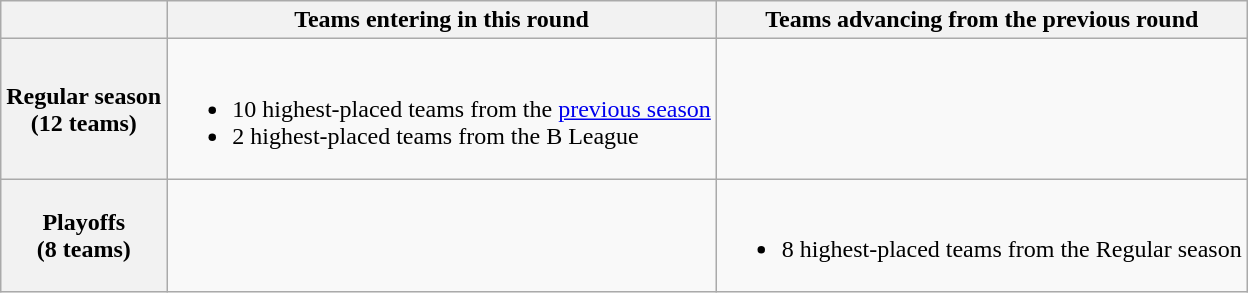<table class="wikitable">
<tr>
<th></th>
<th>Teams entering in this round</th>
<th>Teams advancing from the previous round</th>
</tr>
<tr>
<th>Regular season<br>(12 teams)</th>
<td><br><ul><li>10 highest-placed teams from the <a href='#'>previous season</a></li><li>2 highest-placed teams from the B League</li></ul></td>
<td></td>
</tr>
<tr>
<th>Playoffs<br>(8 teams)</th>
<td></td>
<td><br><ul><li>8 highest-placed teams from the Regular season</li></ul></td>
</tr>
</table>
